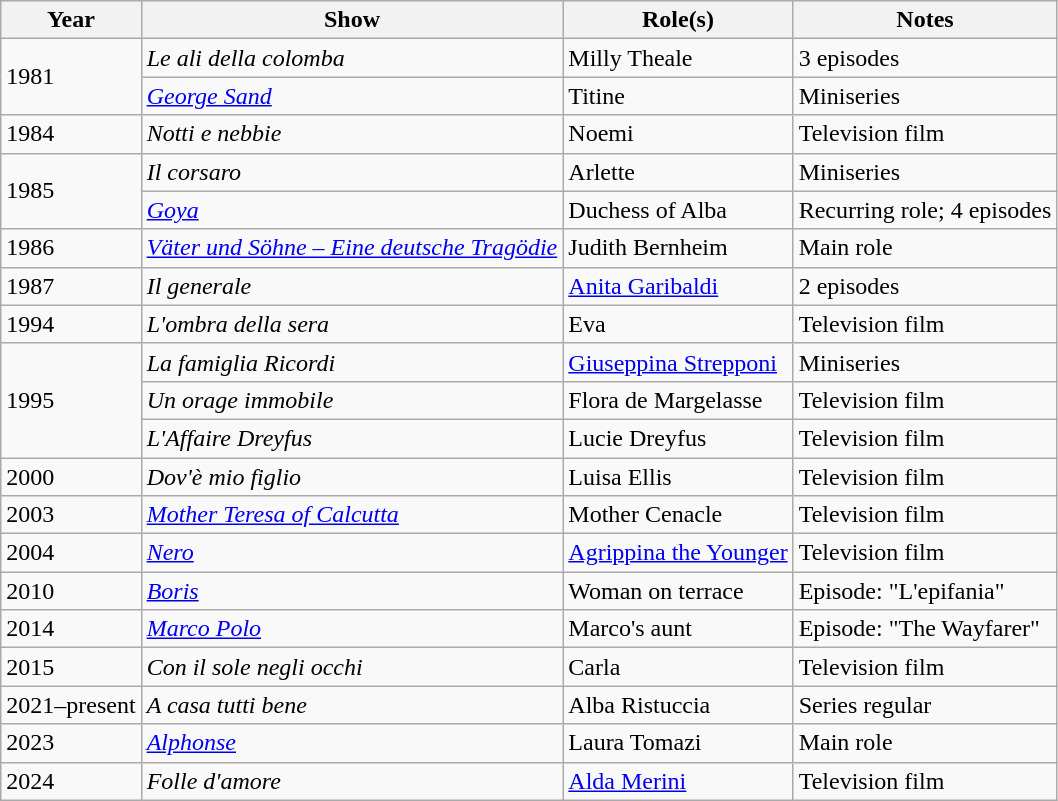<table class="wikitable plainrowheaders sortable">
<tr>
<th scope="col">Year</th>
<th scope="col">Show</th>
<th scope="col">Role(s)</th>
<th scope="col" class="unsortable">Notes</th>
</tr>
<tr>
<td rowspan="2">1981</td>
<td><em>Le ali della colomba</em></td>
<td>Milly Theale</td>
<td>3 episodes</td>
</tr>
<tr>
<td><em><a href='#'>George Sand</a></em></td>
<td>Titine</td>
<td>Miniseries</td>
</tr>
<tr>
<td>1984</td>
<td><em>Notti e nebbie</em></td>
<td>Noemi</td>
<td>Television film</td>
</tr>
<tr>
<td rowspan="2">1985</td>
<td><em>Il corsaro</em></td>
<td>Arlette</td>
<td>Miniseries</td>
</tr>
<tr>
<td><em><a href='#'>Goya</a></em></td>
<td>Duchess of Alba</td>
<td>Recurring role; 4 episodes</td>
</tr>
<tr>
<td>1986</td>
<td><em><a href='#'>Väter und Söhne – Eine deutsche Tragödie</a></em></td>
<td>Judith Bernheim</td>
<td>Main role</td>
</tr>
<tr>
<td>1987</td>
<td><em>Il generale</em></td>
<td><a href='#'>Anita Garibaldi</a></td>
<td>2 episodes</td>
</tr>
<tr>
<td>1994</td>
<td><em>L'ombra della sera</em></td>
<td>Eva</td>
<td>Television film</td>
</tr>
<tr>
<td rowspan="3">1995</td>
<td><em>La famiglia Ricordi</em></td>
<td><a href='#'>Giuseppina Strepponi</a></td>
<td>Miniseries</td>
</tr>
<tr>
<td><em>Un orage immobile</em></td>
<td>Flora de Margelasse</td>
<td>Television film</td>
</tr>
<tr>
<td><em>L'Affaire Dreyfus</em></td>
<td>Lucie Dreyfus</td>
<td>Television film</td>
</tr>
<tr>
<td>2000</td>
<td><em>Dov'è mio figlio</em></td>
<td>Luisa Ellis</td>
<td>Television film</td>
</tr>
<tr>
<td>2003</td>
<td><em><a href='#'>Mother Teresa of Calcutta</a></em></td>
<td>Mother Cenacle</td>
<td>Television film</td>
</tr>
<tr>
<td>2004</td>
<td><em><a href='#'>Nero</a></em></td>
<td><a href='#'>Agrippina the Younger</a></td>
<td>Television film</td>
</tr>
<tr>
<td>2010</td>
<td><em><a href='#'>Boris</a></em></td>
<td>Woman on terrace</td>
<td>Episode: "L'epifania"</td>
</tr>
<tr>
<td>2014</td>
<td><em><a href='#'>Marco Polo</a></em></td>
<td>Marco's aunt</td>
<td>Episode: "The Wayfarer"</td>
</tr>
<tr>
<td>2015</td>
<td><em>Con il sole negli occhi</em></td>
<td>Carla</td>
<td>Television film</td>
</tr>
<tr>
<td>2021–present</td>
<td><em>A casa tutti bene</em></td>
<td>Alba Ristuccia</td>
<td>Series regular</td>
</tr>
<tr>
<td>2023</td>
<td><em><a href='#'>Alphonse</a></em></td>
<td>Laura Tomazi</td>
<td>Main role</td>
</tr>
<tr>
<td>2024</td>
<td><em>Folle d'amore</em></td>
<td><a href='#'>Alda Merini</a></td>
<td>Television film</td>
</tr>
</table>
